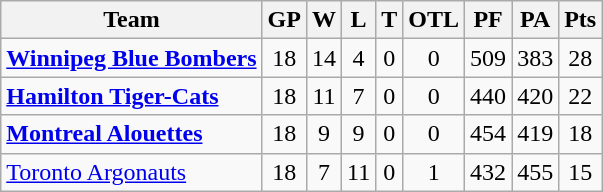<table class="wikitable">
<tr>
<th>Team</th>
<th>GP</th>
<th>W</th>
<th>L</th>
<th>T</th>
<th>OTL</th>
<th>PF</th>
<th>PA</th>
<th>Pts</th>
</tr>
<tr align="center">
<td align="left"><strong><a href='#'>Winnipeg Blue Bombers</a></strong></td>
<td>18</td>
<td>14</td>
<td>4</td>
<td>0</td>
<td>0</td>
<td>509</td>
<td>383</td>
<td>28</td>
</tr>
<tr align="center">
<td align="left"><strong><a href='#'>Hamilton Tiger-Cats</a></strong></td>
<td>18</td>
<td>11</td>
<td>7</td>
<td>0</td>
<td>0</td>
<td>440</td>
<td>420</td>
<td>22</td>
</tr>
<tr align="center">
<td align="left"><strong><a href='#'>Montreal Alouettes</a></strong></td>
<td>18</td>
<td>9</td>
<td>9</td>
<td>0</td>
<td>0</td>
<td>454</td>
<td>419</td>
<td>18</td>
</tr>
<tr align="center">
<td align="left"><a href='#'>Toronto Argonauts</a></td>
<td>18</td>
<td>7</td>
<td>11</td>
<td>0</td>
<td>1</td>
<td>432</td>
<td>455</td>
<td>15</td>
</tr>
</table>
